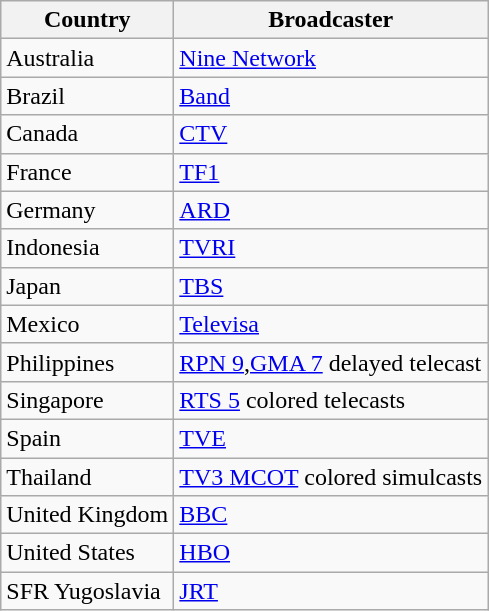<table class="wikitable">
<tr>
<th align=center>Country</th>
<th align=center>Broadcaster</th>
</tr>
<tr>
<td>Australia</td>
<td><a href='#'>Nine Network</a></td>
</tr>
<tr>
<td>Brazil</td>
<td><a href='#'>Band</a></td>
</tr>
<tr>
<td>Canada</td>
<td><a href='#'>CTV</a></td>
</tr>
<tr>
<td>France</td>
<td><a href='#'>TF1</a></td>
</tr>
<tr>
<td>Germany</td>
<td><a href='#'>ARD</a></td>
</tr>
<tr>
<td>Indonesia</td>
<td><a href='#'>TVRI</a></td>
</tr>
<tr>
<td>Japan</td>
<td><a href='#'>TBS</a></td>
</tr>
<tr>
<td>Mexico</td>
<td><a href='#'>Televisa</a></td>
</tr>
<tr>
<td>Philippines</td>
<td><a href='#'>RPN 9</a>,<a href='#'>GMA 7</a> delayed telecast</td>
</tr>
<tr>
<td>Singapore</td>
<td><a href='#'>RTS 5</a> colored telecasts</td>
</tr>
<tr>
<td>Spain</td>
<td><a href='#'>TVE</a></td>
</tr>
<tr>
<td>Thailand</td>
<td><a href='#'>TV3 MCOT</a> colored simulcasts</td>
</tr>
<tr>
<td>United Kingdom</td>
<td><a href='#'>BBC</a></td>
</tr>
<tr>
<td>United States</td>
<td><a href='#'>HBO</a></td>
</tr>
<tr>
<td>SFR Yugoslavia</td>
<td><a href='#'>JRT</a></td>
</tr>
</table>
